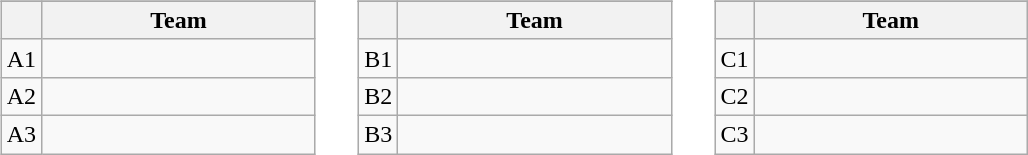<table>
<tr valign="top">
<td><br><table class="wikitable">
<tr>
</tr>
<tr>
<th></th>
<th width="175">Team</th>
</tr>
<tr>
<td align="center">A1</td>
<td></td>
</tr>
<tr>
<td align="center">A2</td>
<td></td>
</tr>
<tr>
<td align="center">A3</td>
<td></td>
</tr>
</table>
</td>
<td></td>
<td></td>
<td><br><table class="wikitable">
<tr>
</tr>
<tr>
<th></th>
<th width="175">Team</th>
</tr>
<tr>
<td align="center">B1</td>
<td></td>
</tr>
<tr>
<td align="center">B2</td>
<td></td>
</tr>
<tr>
<td align="center">B3</td>
<td></td>
</tr>
</table>
</td>
<td></td>
<td></td>
<td><br><table class="wikitable">
<tr>
</tr>
<tr>
<th></th>
<th width="175">Team</th>
</tr>
<tr>
<td align="center">C1</td>
<td></td>
</tr>
<tr>
<td align="center">C2</td>
<td></td>
</tr>
<tr>
<td align="center">C3</td>
<td></td>
</tr>
</table>
</td>
</tr>
</table>
